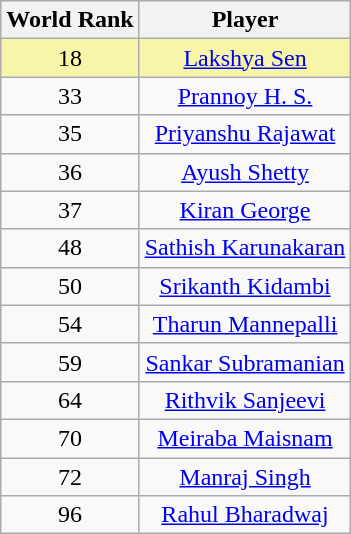<table class="wikitable sortable" style="text-align:center;">
<tr>
<th>World Rank</th>
<th>Player</th>
</tr>
<tr style="background:#f7f6a8">
<td>18</td>
<td><a href='#'>Lakshya Sen</a></td>
</tr>
<tr>
<td>33</td>
<td><a href='#'>Prannoy H. S.</a></td>
</tr>
<tr>
<td>35</td>
<td><a href='#'>Priyanshu Rajawat</a></td>
</tr>
<tr>
<td>36</td>
<td><a href='#'>Ayush Shetty</a></td>
</tr>
<tr>
<td>37</td>
<td><a href='#'>Kiran George</a></td>
</tr>
<tr>
<td>48</td>
<td><a href='#'>Sathish Karunakaran</a></td>
</tr>
<tr>
<td>50</td>
<td><a href='#'>Srikanth Kidambi</a></td>
</tr>
<tr>
<td>54</td>
<td><a href='#'>Tharun Mannepalli</a></td>
</tr>
<tr>
<td>59</td>
<td><a href='#'>Sankar Subramanian</a></td>
</tr>
<tr>
<td>64</td>
<td><a href='#'>Rithvik Sanjeevi</a></td>
</tr>
<tr>
<td>70</td>
<td><a href='#'>Meiraba Maisnam</a></td>
</tr>
<tr>
<td>72</td>
<td><a href='#'>Manraj Singh</a></td>
</tr>
<tr>
<td>96</td>
<td><a href='#'>Rahul Bharadwaj</a></td>
</tr>
</table>
